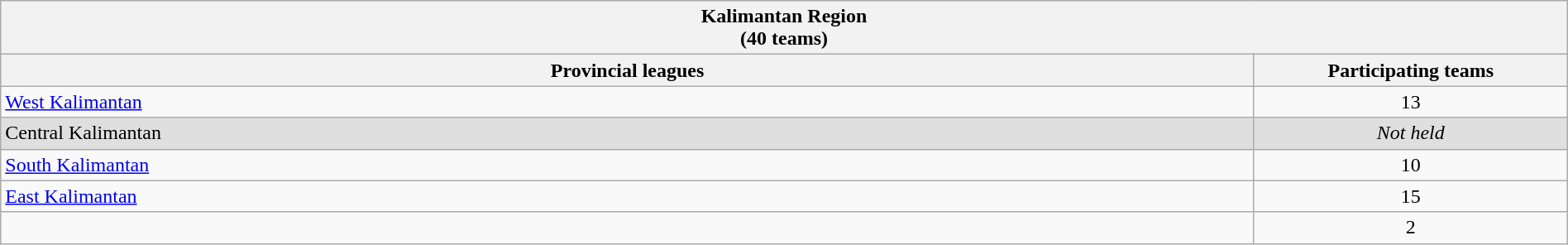<table class="wikitable sortable" style="width:100%;">
<tr>
<th colspan="2"><strong>Kalimantan Region</strong><br>(40 teams)</th>
</tr>
<tr>
<th style="width:80%;">Provincial leagues</th>
<th style="width:20%;">Participating teams</th>
</tr>
<tr>
<td> <a href='#'>West Kalimantan</a></td>
<td align=center>13</td>
</tr>
<tr bgcolor="#DFDFDF">
<td> Central Kalimantan</td>
<td align=center><em>Not held</em></td>
</tr>
<tr>
<td> <a href='#'>South Kalimantan</a></td>
<td align=center>10</td>
</tr>
<tr>
<td> <a href='#'>East Kalimantan</a></td>
<td align=center>15</td>
</tr>
<tr>
<td></td>
<td align=center>2</td>
</tr>
</table>
